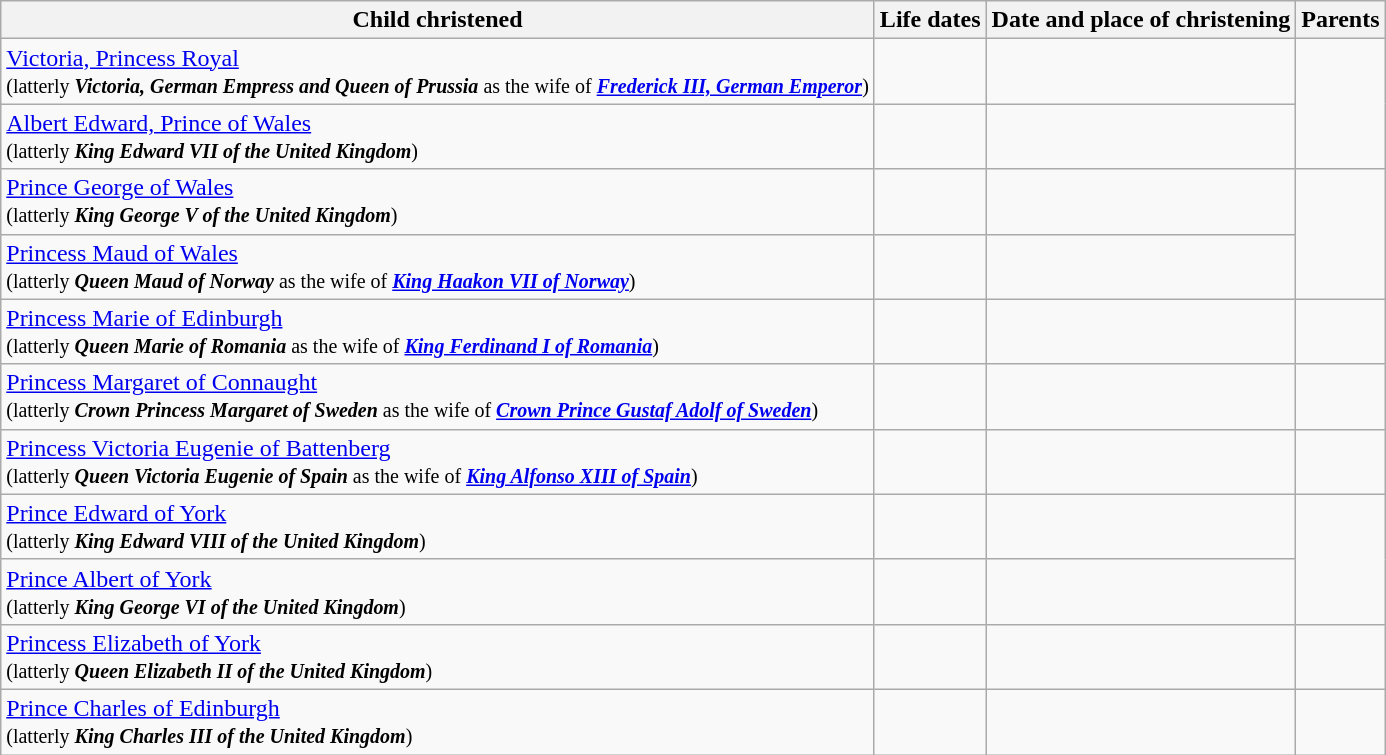<table class="wikitable">
<tr>
<th>Child christened</th>
<th>Life dates</th>
<th>Date and place of christening</th>
<th>Parents</th>
</tr>
<tr>
<td><a href='#'>Victoria, Princess Royal</a><br><small>(latterly <strong><em>Victoria, German Empress and Queen of Prussia</em></strong> as the wife of <strong><em><a href='#'>Frederick III, German Emperor</a></em></strong>)</small></td>
<td></td>
<td></td>
<td rowspan="2"></td>
</tr>
<tr>
<td><a href='#'>Albert Edward, Prince of Wales</a><br><small>(latterly <strong><em>King Edward VII of the United Kingdom</em></strong>)</small></td>
<td></td>
<td></td>
</tr>
<tr>
<td><a href='#'>Prince George of Wales</a><br><small>(latterly <strong><em>King George V of the United Kingdom</em></strong>)</small></td>
<td></td>
<td></td>
<td rowspan="2"></td>
</tr>
<tr>
<td><a href='#'>Princess Maud of Wales</a><br><small>(latterly <strong><em>Queen Maud of Norway</em></strong> as the wife of <strong><em><a href='#'>King Haakon VII of Norway</a></em></strong>)</small></td>
<td></td>
<td></td>
</tr>
<tr>
<td><a href='#'>Princess Marie of Edinburgh</a><br><small>(latterly <strong><em>Queen Marie of Romania</em></strong> as the wife of <strong><em><a href='#'>King Ferdinand I of Romania</a></em></strong>)</small></td>
<td></td>
<td></td>
<td></td>
</tr>
<tr>
<td><a href='#'>Princess Margaret of Connaught</a><br><small>(latterly <strong><em>Crown Princess Margaret of Sweden</em></strong> as the wife of <strong><em><a href='#'>Crown Prince Gustaf Adolf of Sweden</a></em></strong>)</small></td>
<td></td>
<td></td>
<td></td>
</tr>
<tr>
<td><a href='#'>Princess Victoria Eugenie of Battenberg</a><br><small>(latterly <strong><em>Queen Victoria Eugenie of Spain</em></strong> as the wife of <strong><em><a href='#'>King Alfonso XIII of Spain</a></em></strong>)</small></td>
<td></td>
<td></td>
<td></td>
</tr>
<tr>
<td><a href='#'>Prince Edward of York</a><br><small>(latterly <strong><em>King Edward VIII of the United Kingdom</em></strong>)</small></td>
<td></td>
<td></td>
<td rowspan="2"></td>
</tr>
<tr>
<td><a href='#'>Prince Albert of York</a><br><small>(latterly <strong><em>King George VI of the United Kingdom</em></strong>)</small></td>
<td></td>
<td></td>
</tr>
<tr>
<td><a href='#'>Princess Elizabeth of York</a><br><small>(latterly <strong><em>Queen Elizabeth II of the United Kingdom</em></strong>)</small></td>
<td></td>
<td></td>
<td></td>
</tr>
<tr>
<td><a href='#'>Prince Charles of Edinburgh</a><br><small>(latterly <strong><em>King Charles III of the United Kingdom</em></strong>)</small></td>
<td></td>
<td></td>
<td></td>
</tr>
</table>
